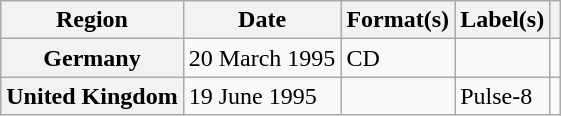<table class="wikitable plainrowheaders">
<tr>
<th scope="col">Region</th>
<th scope="col">Date</th>
<th scope="col">Format(s)</th>
<th scope="col">Label(s)</th>
<th scope="col"></th>
</tr>
<tr>
<th scope="row">Germany</th>
<td>20 March 1995</td>
<td>CD</td>
<td></td>
<td></td>
</tr>
<tr>
<th scope="row">United Kingdom</th>
<td>19 June 1995</td>
<td></td>
<td>Pulse-8</td>
<td></td>
</tr>
</table>
